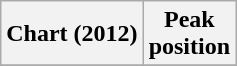<table class="wikitable plainrowheaders">
<tr>
<th>Chart (2012)</th>
<th>Peak<br>position</th>
</tr>
<tr>
</tr>
</table>
